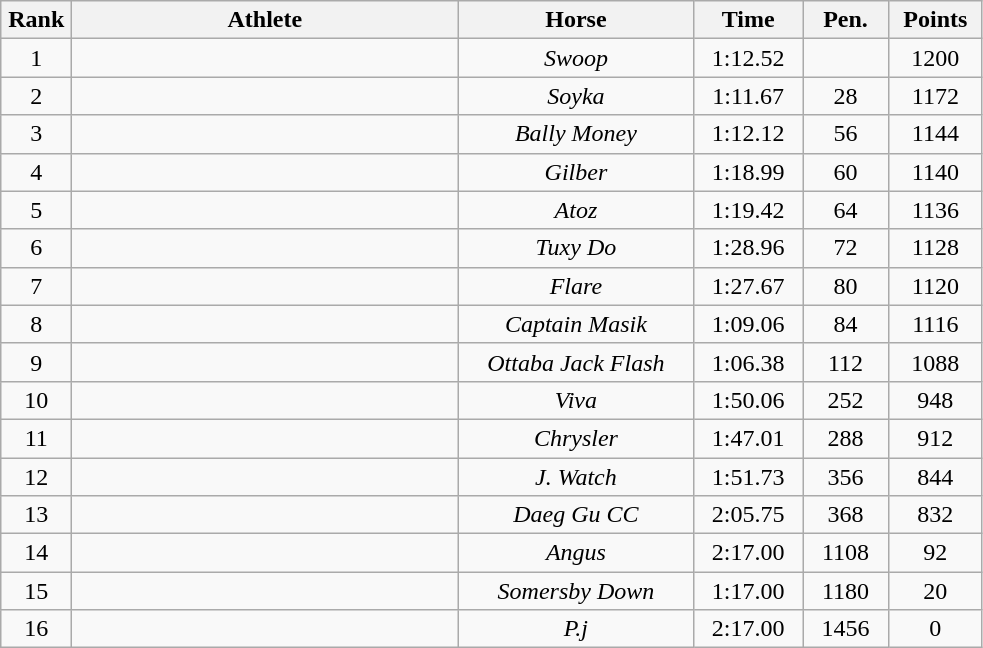<table class=wikitable style="text-align:center">
<tr>
<th width=40>Rank</th>
<th width=250>Athlete</th>
<th width=150>Horse</th>
<th width=65>Time</th>
<th width=50>Pen.</th>
<th width=55>Points</th>
</tr>
<tr>
<td>1</td>
<td align=left></td>
<td><em>Swoop</em></td>
<td>1:12.52</td>
<td></td>
<td>1200</td>
</tr>
<tr>
<td>2</td>
<td align=left></td>
<td><em>Soyka</em></td>
<td>1:11.67</td>
<td>28</td>
<td>1172</td>
</tr>
<tr>
<td>3</td>
<td align=left></td>
<td><em>Bally Money</em></td>
<td>1:12.12</td>
<td>56</td>
<td>1144</td>
</tr>
<tr>
<td>4</td>
<td align=left></td>
<td><em>Gilber</em></td>
<td>1:18.99</td>
<td>60</td>
<td>1140</td>
</tr>
<tr>
<td>5</td>
<td align=left></td>
<td><em>Atoz</em></td>
<td>1:19.42</td>
<td>64</td>
<td>1136</td>
</tr>
<tr>
<td>6</td>
<td align=left></td>
<td><em>Tuxy Do</em></td>
<td>1:28.96</td>
<td>72</td>
<td>1128</td>
</tr>
<tr>
<td>7</td>
<td align=left></td>
<td><em>Flare</em></td>
<td>1:27.67</td>
<td>80</td>
<td>1120</td>
</tr>
<tr>
<td>8</td>
<td align=left></td>
<td><em>Captain Masik</em></td>
<td>1:09.06</td>
<td>84</td>
<td>1116</td>
</tr>
<tr>
<td>9</td>
<td align=left></td>
<td><em>Ottaba Jack Flash</em></td>
<td>1:06.38</td>
<td>112</td>
<td>1088</td>
</tr>
<tr>
<td>10</td>
<td align=left></td>
<td><em>Viva</em></td>
<td>1:50.06</td>
<td>252</td>
<td>948</td>
</tr>
<tr>
<td>11</td>
<td align=left></td>
<td><em>Chrysler</em></td>
<td>1:47.01</td>
<td>288</td>
<td>912</td>
</tr>
<tr>
<td>12</td>
<td align=left></td>
<td><em>J. Watch</em></td>
<td>1:51.73</td>
<td>356</td>
<td>844</td>
</tr>
<tr>
<td>13</td>
<td align=left></td>
<td><em>Daeg Gu CC</em></td>
<td>2:05.75</td>
<td>368</td>
<td>832</td>
</tr>
<tr>
<td>14</td>
<td align=left></td>
<td><em>Angus</em></td>
<td>2:17.00</td>
<td>1108</td>
<td>92</td>
</tr>
<tr>
<td>15</td>
<td align=left></td>
<td><em>Somersby Down</em></td>
<td>1:17.00</td>
<td>1180</td>
<td>20</td>
</tr>
<tr>
<td>16</td>
<td align=left></td>
<td><em>P.j</em></td>
<td>2:17.00</td>
<td>1456</td>
<td>0</td>
</tr>
</table>
